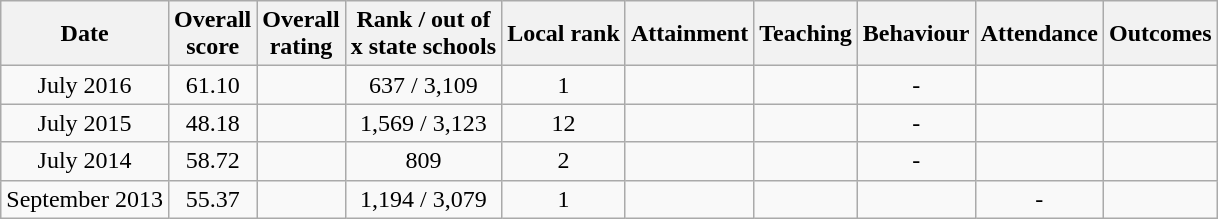<table class="wikitable" border="1"| style = "text-align:center;">
<tr>
<th>Date</th>
<th>Overall<br>score</th>
<th>Overall<br>rating</th>
<th>Rank / out of<br>x state schools</th>
<th>Local rank</th>
<th>Attainment</th>
<th>Teaching</th>
<th>Behaviour</th>
<th>Attendance</th>
<th>Outcomes</th>
</tr>
<tr>
<td>July 2016</td>
<td>61.10</td>
<td></td>
<td>637 / 3,109</td>
<td>1</td>
<td></td>
<td></td>
<td>-</td>
<td></td>
<td></td>
</tr>
<tr>
<td>July 2015</td>
<td>48.18</td>
<td></td>
<td>1,569 / 3,123</td>
<td>12</td>
<td></td>
<td></td>
<td>-</td>
<td></td>
<td></td>
</tr>
<tr>
<td>July 2014</td>
<td>58.72</td>
<td></td>
<td>809</td>
<td>2</td>
<td></td>
<td></td>
<td>-</td>
<td></td>
<td></td>
</tr>
<tr>
<td>September 2013</td>
<td>55.37</td>
<td></td>
<td>1,194 / 3,079</td>
<td>1</td>
<td></td>
<td></td>
<td></td>
<td>-</td>
<td></td>
</tr>
</table>
